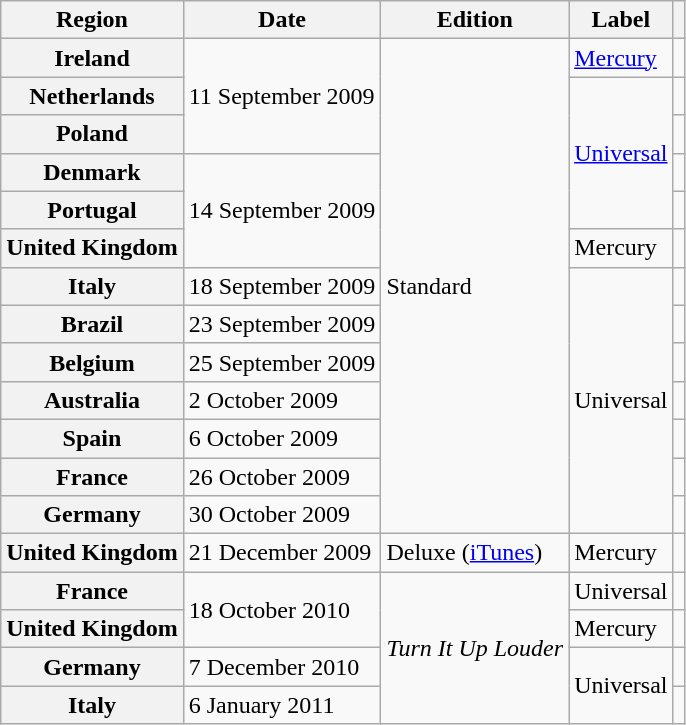<table class="wikitable plainrowheaders">
<tr>
<th scope="col">Region</th>
<th scope="col">Date</th>
<th scope="col">Edition</th>
<th scope="col">Label</th>
<th scope="col"></th>
</tr>
<tr>
<th scope="row">Ireland</th>
<td rowspan="3">11 September 2009</td>
<td rowspan="13">Standard</td>
<td><a href='#'>Mercury</a></td>
<td align="center"></td>
</tr>
<tr>
<th scope="row">Netherlands</th>
<td rowspan="4"><a href='#'>Universal</a></td>
<td align="center"></td>
</tr>
<tr>
<th scope="row">Poland</th>
<td align="center"></td>
</tr>
<tr>
<th scope="row">Denmark</th>
<td rowspan="3">14 September 2009</td>
<td align="center"></td>
</tr>
<tr>
<th scope="row">Portugal</th>
<td align="center"></td>
</tr>
<tr>
<th scope="row">United Kingdom</th>
<td>Mercury</td>
<td align="center"></td>
</tr>
<tr>
<th scope="row">Italy</th>
<td>18 September 2009</td>
<td rowspan="7">Universal</td>
<td align="center"></td>
</tr>
<tr>
<th scope="row">Brazil</th>
<td>23 September 2009</td>
<td align="center"></td>
</tr>
<tr>
<th scope="row">Belgium</th>
<td>25 September 2009</td>
<td align="center"></td>
</tr>
<tr>
<th scope="row">Australia</th>
<td>2 October 2009</td>
<td align="center"></td>
</tr>
<tr>
<th scope="row">Spain</th>
<td>6 October 2009</td>
<td align="center"></td>
</tr>
<tr>
<th scope="row">France</th>
<td>26 October 2009</td>
<td align="center"></td>
</tr>
<tr>
<th scope="row">Germany</th>
<td>30 October 2009</td>
<td align="center"></td>
</tr>
<tr>
<th scope="row">United Kingdom</th>
<td>21 December 2009</td>
<td>Deluxe (<a href='#'>iTunes</a>)</td>
<td>Mercury</td>
<td align="center"></td>
</tr>
<tr>
<th scope="row">France</th>
<td rowspan="2">18 October 2010</td>
<td rowspan="4"><em>Turn It Up Louder</em></td>
<td>Universal</td>
<td align="center"></td>
</tr>
<tr>
<th scope="row">United Kingdom</th>
<td>Mercury</td>
<td align="center"></td>
</tr>
<tr>
<th scope="row">Germany</th>
<td>7 December 2010</td>
<td rowspan="2">Universal</td>
<td align="center"></td>
</tr>
<tr>
<th scope="row">Italy</th>
<td>6 January 2011</td>
<td align="center"></td>
</tr>
</table>
